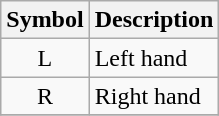<table class="wikitable plainrowheaders">
<tr>
<th>Symbol</th>
<th>Description</th>
</tr>
<tr>
<td style="text-align:center;">L</td>
<td>Left hand</td>
</tr>
<tr>
<td style="text-align:center;">R</td>
<td>Right hand</td>
</tr>
<tr>
</tr>
</table>
